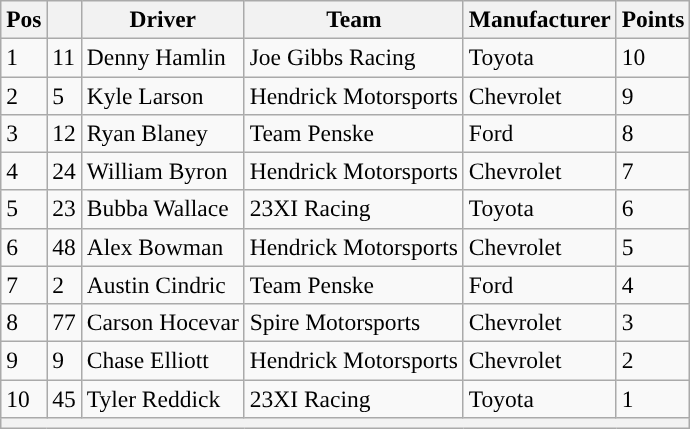<table class="wikitable" style="font-size:98%">
<tr>
<th>Pos</th>
<th></th>
<th>Driver</th>
<th>Team</th>
<th>Manufacturer</th>
<th>Points</th>
</tr>
<tr>
<td>1</td>
<td>11</td>
<td>Denny Hamlin</td>
<td>Joe Gibbs Racing</td>
<td>Toyota</td>
<td>10</td>
</tr>
<tr>
<td>2</td>
<td>5</td>
<td>Kyle Larson</td>
<td>Hendrick Motorsports</td>
<td>Chevrolet</td>
<td>9</td>
</tr>
<tr>
<td>3</td>
<td>12</td>
<td>Ryan Blaney</td>
<td>Team Penske</td>
<td>Ford</td>
<td>8</td>
</tr>
<tr>
<td>4</td>
<td>24</td>
<td>William Byron</td>
<td>Hendrick Motorsports</td>
<td>Chevrolet</td>
<td>7</td>
</tr>
<tr>
<td>5</td>
<td>23</td>
<td>Bubba Wallace</td>
<td>23XI Racing</td>
<td>Toyota</td>
<td>6</td>
</tr>
<tr>
<td>6</td>
<td>48</td>
<td>Alex Bowman</td>
<td>Hendrick Motorsports</td>
<td>Chevrolet</td>
<td>5</td>
</tr>
<tr>
<td>7</td>
<td>2</td>
<td>Austin Cindric</td>
<td>Team Penske</td>
<td>Ford</td>
<td>4</td>
</tr>
<tr>
<td>8</td>
<td>77</td>
<td>Carson Hocevar</td>
<td>Spire Motorsports</td>
<td>Chevrolet</td>
<td>3</td>
</tr>
<tr>
<td>9</td>
<td>9</td>
<td>Chase Elliott</td>
<td>Hendrick Motorsports</td>
<td>Chevrolet</td>
<td>2</td>
</tr>
<tr>
<td>10</td>
<td>45</td>
<td>Tyler Reddick</td>
<td>23XI Racing</td>
<td>Toyota</td>
<td>1</td>
</tr>
<tr>
<th colspan="6"></th>
</tr>
</table>
